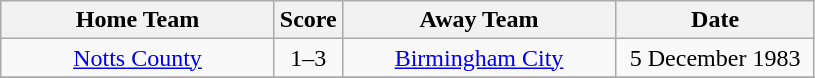<table class="wikitable" style="text-align:center;">
<tr>
<th width=175>Home Team</th>
<th width=20>Score</th>
<th width=175>Away Team</th>
<th width=125>Date</th>
</tr>
<tr>
<td><a href='#'>Notts County</a></td>
<td>1–3</td>
<td><a href='#'>Birmingham City</a></td>
<td>5 December 1983</td>
</tr>
<tr>
</tr>
</table>
